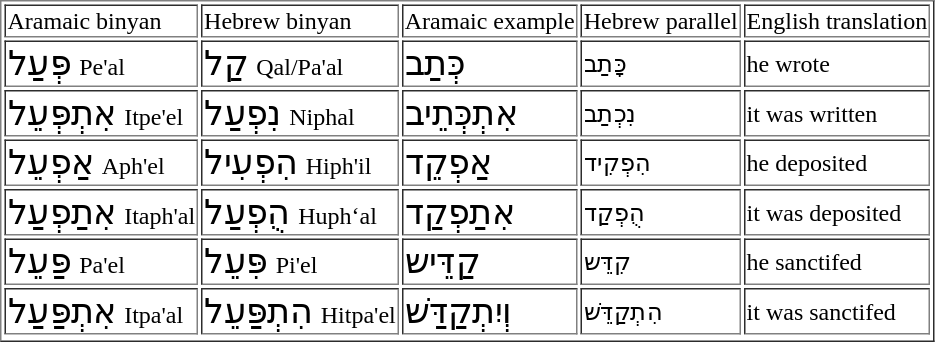<table border=1>
<tr>
<td>Aramaic binyan</td>
<td>Hebrew binyan</td>
<td>Aramaic example</td>
<td>Hebrew parallel</td>
<td>English translation</td>
</tr>
<tr>
<td><big><big> פְּעַל </big></big> Pe'al</td>
<td><big><big> קַל  </big></big>   Qal/Pa'al</td>
<td><big> <big> כְּתַב </big>  </big></td>
<td>כָּתַב</td>
<td>he wrote</td>
</tr>
<tr>
<td><big><big> אִתְפְּעֵל </big></big>  Itpe'el</td>
<td><big><big> נִפְעַל  </big></big>   Niphal</td>
<td><big> <big> אִתְכְּתֵיב </big>  </big></td>
<td>נִכְתַב</td>
<td>it was written</td>
</tr>
<tr>
<td><big><big> אַפְעֵל </big></big> Aph'el</td>
<td><big><big> הִפְעִיל  </big></big>   Hiph'il</td>
<td><big> <big> אַפְקֵד </big>  </big></td>
<td>הִפְקִיד</td>
<td>he deposited</td>
</tr>
<tr>
<td><big><big> אִתַפְעַל </big></big> Itaph'al</td>
<td><big><big> הֻפְעַל  </big></big>  Huph‘al</td>
<td><big> <big> אִתַפְקַד </big>  </big></td>
<td>הֻפְקַד</td>
<td>it was deposited</td>
</tr>
<tr>
<td><big><big> פַּעֵל </big></big>  Pa'el</td>
<td><big><big> פִּעֵל  </big></big>  Pi'el</td>
<td><big> <big> קַדֵּיש   </big>  </big></td>
<td>קִדֵּש</td>
<td>he sanctifed</td>
</tr>
<tr>
<td><big><big> אִתְפַּעַל </big></big> Itpa'al</td>
<td><big><big> הִתְפַּעֵל  </big></big>  Hitpa'el</td>
<td><big> <big> וְיִתְקַדַּשׁ </big></big></td>
<td>הִתְקַדֵּשׁ</td>
<td>it was sanctifed</td>
</tr>
<tr>
</tr>
</table>
